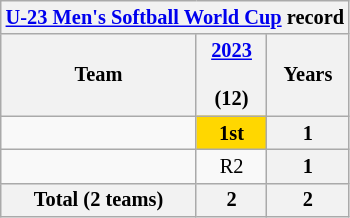<table class="wikitable" style="text-align:center; font-size:85%;">
<tr>
<th colspan=32><a href='#'>U-23 Men's Softball World Cup</a> record</th>
</tr>
<tr>
<th>Team</th>
<th><a href='#'>2023</a><br><br>(12)</th>
<th>Years</th>
</tr>
<tr>
<td align=left></td>
<td style="background:Gold"><strong>1st</strong></td>
<th>1</th>
</tr>
<tr>
<td align=left></td>
<td>R2<br></td>
<th>1</th>
</tr>
<tr>
<th>Total (2 teams)</th>
<th>2</th>
<th>2</th>
</tr>
</table>
